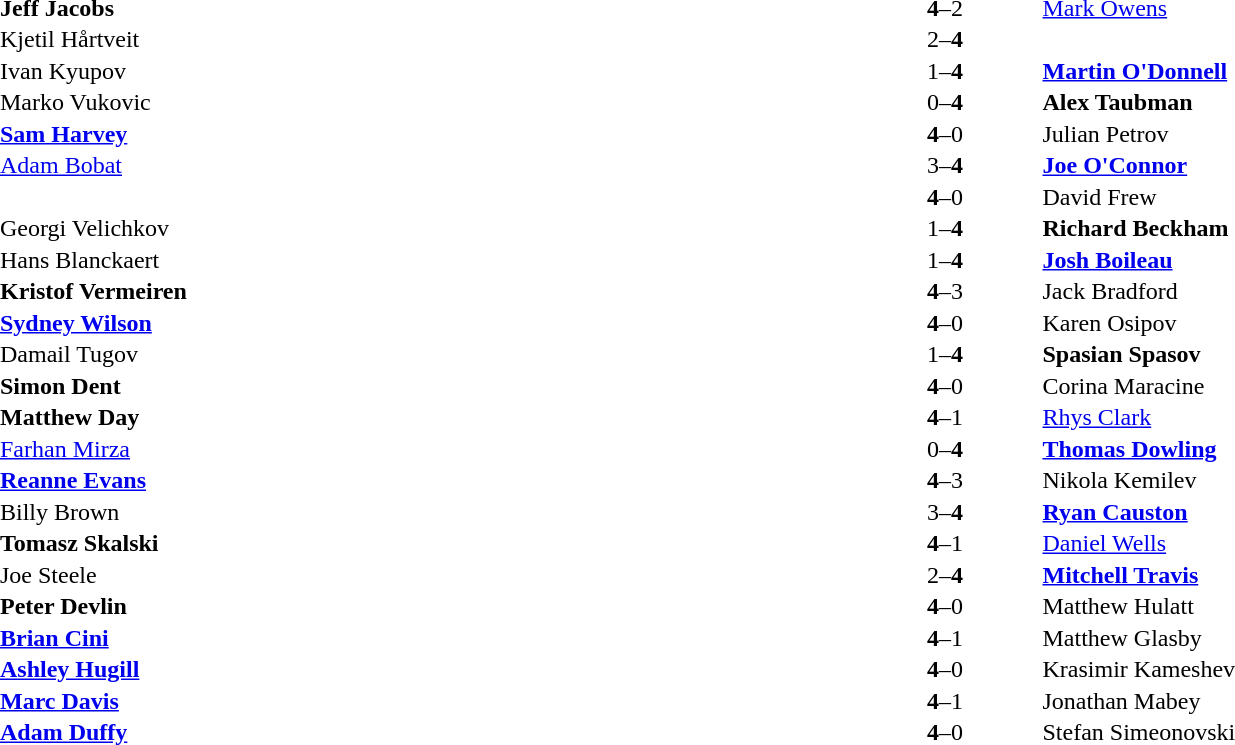<table width="100%" cellspacing="1">
<tr>
<th width=45%></th>
<th width=10%></th>
<th width=45%></th>
</tr>
<tr>
<td> <strong>Jeff Jacobs</strong></td>
<td align="center"><strong>4</strong>–2</td>
<td> <a href='#'>Mark Owens</a></td>
</tr>
<tr>
<td> Kjetil Hårtveit</td>
<td align="center">2–<strong>4</strong></td>
<td></td>
</tr>
<tr>
<td> Ivan Kyupov</td>
<td align="center">1–<strong>4</strong></td>
<td> <strong><a href='#'>Martin O'Donnell</a></strong></td>
</tr>
<tr>
<td> Marko Vukovic</td>
<td align="center">0–<strong>4</strong></td>
<td> <strong>Alex Taubman</strong></td>
</tr>
<tr>
<td> <strong><a href='#'>Sam Harvey</a></strong></td>
<td align="center"><strong>4</strong>–0</td>
<td> Julian Petrov</td>
</tr>
<tr>
<td> <a href='#'>Adam Bobat</a></td>
<td align="center">3–<strong>4</strong></td>
<td> <strong><a href='#'>Joe O'Connor</a></strong></td>
</tr>
<tr>
<td></td>
<td align="center"><strong>4</strong>–0</td>
<td> David Frew</td>
</tr>
<tr>
<td> Georgi Velichkov</td>
<td align="center">1–<strong>4</strong></td>
<td> <strong>Richard Beckham</strong></td>
</tr>
<tr>
<td> Hans Blanckaert</td>
<td align="center">1–<strong>4</strong></td>
<td> <strong><a href='#'>Josh Boileau</a></strong></td>
</tr>
<tr>
<td> <strong>Kristof Vermeiren</strong></td>
<td align="center"><strong>4</strong>–3</td>
<td> Jack Bradford</td>
</tr>
<tr>
<td> <strong><a href='#'>Sydney Wilson</a></strong></td>
<td align="center"><strong>4</strong>–0</td>
<td> Karen Osipov</td>
</tr>
<tr>
<td> Damail Tugov</td>
<td align="center">1–<strong>4</strong></td>
<td> <strong>Spasian Spasov</strong></td>
</tr>
<tr>
<td> <strong>Simon Dent</strong></td>
<td align="center"><strong>4</strong>–0</td>
<td> Corina Maracine</td>
</tr>
<tr>
<td> <strong>Matthew Day</strong></td>
<td align="center"><strong>4</strong>–1</td>
<td> <a href='#'>Rhys Clark</a></td>
</tr>
<tr>
<td> <a href='#'>Farhan Mirza</a></td>
<td align="center">0–<strong>4</strong></td>
<td> <strong><a href='#'>Thomas Dowling</a></strong></td>
</tr>
<tr>
<td> <strong><a href='#'>Reanne Evans</a></strong></td>
<td align="center"><strong>4</strong>–3</td>
<td> Nikola Kemilev</td>
</tr>
<tr>
<td> Billy Brown</td>
<td align="center">3–<strong>4</strong></td>
<td> <strong><a href='#'>Ryan Causton</a></strong></td>
</tr>
<tr>
<td> <strong>Tomasz Skalski</strong></td>
<td align="center"><strong>4</strong>–1</td>
<td> <a href='#'>Daniel Wells</a></td>
</tr>
<tr>
<td> Joe Steele</td>
<td align="center">2–<strong>4</strong></td>
<td> <strong><a href='#'>Mitchell Travis</a></strong></td>
</tr>
<tr>
<td> <strong>Peter Devlin</strong></td>
<td align="center"><strong>4</strong>–0</td>
<td> Matthew Hulatt</td>
</tr>
<tr>
<td> <strong><a href='#'>Brian Cini</a></strong></td>
<td align="center"><strong>4</strong>–1</td>
<td> Matthew Glasby</td>
</tr>
<tr>
<td> <strong><a href='#'>Ashley Hugill</a></strong></td>
<td align="center"><strong>4</strong>–0</td>
<td> Krasimir Kameshev</td>
</tr>
<tr>
<td> <strong><a href='#'>Marc Davis</a></strong></td>
<td align="center"><strong>4</strong>–1</td>
<td> Jonathan Mabey</td>
</tr>
<tr>
<td> <strong><a href='#'>Adam Duffy</a></strong></td>
<td align="center"><strong>4</strong>–0</td>
<td> Stefan Simeonovski</td>
</tr>
</table>
